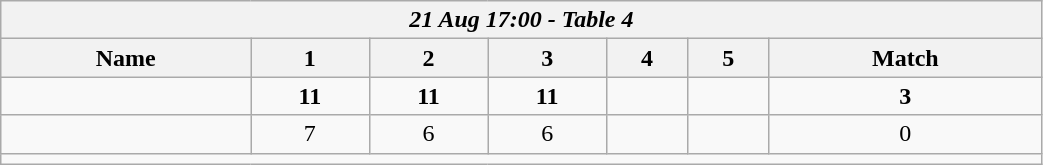<table class=wikitable style="text-align:center; width: 55%">
<tr>
<th colspan=17><em>21 Aug 17:00 - Table 4</em></th>
</tr>
<tr>
<th>Name</th>
<th>1</th>
<th>2</th>
<th>3</th>
<th>4</th>
<th>5</th>
<th>Match</th>
</tr>
<tr>
<td style="text-align:left;"><strong></strong></td>
<td><strong>11</strong></td>
<td><strong>11</strong></td>
<td><strong>11</strong></td>
<td></td>
<td></td>
<td><strong>3</strong></td>
</tr>
<tr>
<td style="text-align:left;"></td>
<td>7</td>
<td>6</td>
<td>6</td>
<td></td>
<td></td>
<td>0</td>
</tr>
<tr>
<td colspan=17></td>
</tr>
</table>
